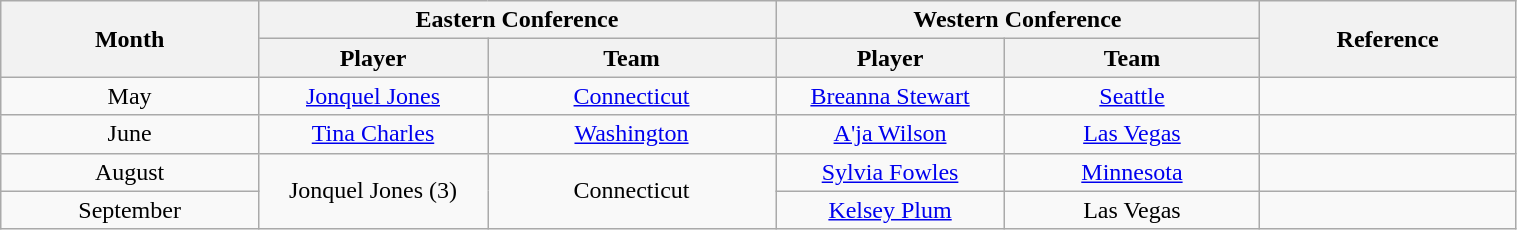<table class="wikitable" style="width: 80%; text-align:center;">
<tr>
<th rowspan=2 width=60>Month</th>
<th colspan=2 width=120>Eastern Conference</th>
<th colspan=2 width=120>Western Conference</th>
<th rowspan=2 width=50>Reference</th>
</tr>
<tr>
<th width=60>Player</th>
<th width=60>Team</th>
<th width=60>Player</th>
<th width=60>Team</th>
</tr>
<tr>
<td>May</td>
<td><a href='#'>Jonquel Jones</a></td>
<td><a href='#'>Connecticut</a></td>
<td><a href='#'>Breanna Stewart</a></td>
<td><a href='#'>Seattle</a></td>
<td></td>
</tr>
<tr>
<td>June</td>
<td><a href='#'>Tina Charles</a></td>
<td><a href='#'>Washington</a></td>
<td><a href='#'>A'ja Wilson</a></td>
<td><a href='#'>Las Vegas</a></td>
<td></td>
</tr>
<tr>
<td>August</td>
<td rowspan="2">Jonquel Jones (3)</td>
<td rowspan="2">Connecticut</td>
<td><a href='#'>Sylvia Fowles</a></td>
<td><a href='#'>Minnesota</a></td>
<td></td>
</tr>
<tr>
<td>September</td>
<td><a href='#'>Kelsey Plum</a></td>
<td>Las Vegas</td>
<td></td>
</tr>
</table>
